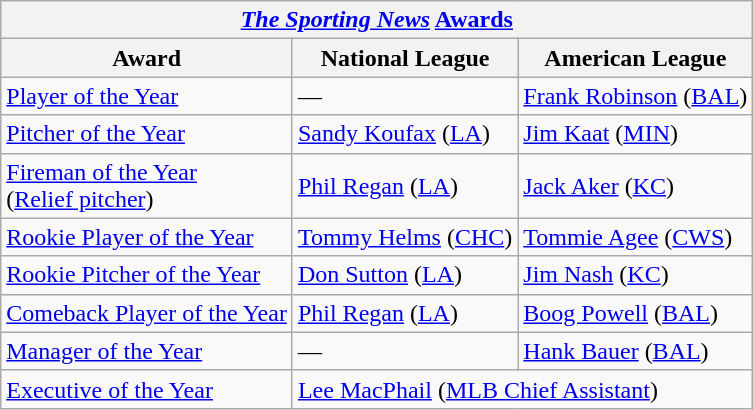<table class="wikitable">
<tr>
<th colspan="3"><em><a href='#'>The Sporting News</a></em> <a href='#'>Awards</a></th>
</tr>
<tr>
<th>Award</th>
<th>National League</th>
<th>American League</th>
</tr>
<tr>
<td><a href='#'>Player of the Year</a></td>
<td>—</td>
<td><a href='#'>Frank Robinson</a> (<a href='#'>BAL</a>)</td>
</tr>
<tr>
<td><a href='#'>Pitcher of the Year</a></td>
<td><a href='#'>Sandy Koufax</a> (<a href='#'>LA</a>)</td>
<td><a href='#'>Jim Kaat</a> (<a href='#'>MIN</a>)</td>
</tr>
<tr>
<td><a href='#'>Fireman of the Year</a><br>(<a href='#'>Relief pitcher</a>)</td>
<td><a href='#'>Phil Regan</a> (<a href='#'>LA</a>)</td>
<td><a href='#'>Jack Aker</a> (<a href='#'>KC</a>)</td>
</tr>
<tr>
<td><a href='#'>Rookie Player of the Year</a></td>
<td><a href='#'>Tommy Helms</a> (<a href='#'>CHC</a>)</td>
<td><a href='#'>Tommie Agee</a> (<a href='#'>CWS</a>)</td>
</tr>
<tr>
<td><a href='#'>Rookie Pitcher of the Year</a></td>
<td><a href='#'>Don Sutton</a> (<a href='#'>LA</a>)</td>
<td><a href='#'>Jim Nash</a> (<a href='#'>KC</a>)</td>
</tr>
<tr>
<td><a href='#'>Comeback Player of the Year</a></td>
<td><a href='#'>Phil Regan</a> (<a href='#'>LA</a>)</td>
<td><a href='#'>Boog Powell</a> (<a href='#'>BAL</a>)</td>
</tr>
<tr>
<td><a href='#'>Manager of the Year</a></td>
<td>—</td>
<td><a href='#'>Hank Bauer</a> (<a href='#'>BAL</a>)</td>
</tr>
<tr>
<td><a href='#'>Executive of the Year</a></td>
<td colspan="2"><a href='#'>Lee MacPhail</a> (<a href='#'>MLB Chief Assistant</a>)</td>
</tr>
</table>
